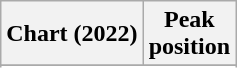<table class="wikitable sortable plainrowheaders">
<tr>
<th>Chart (2022)</th>
<th>Peak<br>position</th>
</tr>
<tr>
</tr>
<tr>
</tr>
</table>
